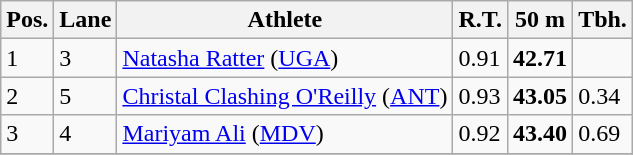<table class="wikitable">
<tr>
<th>Pos.</th>
<th>Lane</th>
<th>Athlete</th>
<th>R.T.</th>
<th>50 m</th>
<th>Tbh.</th>
</tr>
<tr>
<td>1</td>
<td>3</td>
<td> <a href='#'>Natasha Ratter</a> (<a href='#'>UGA</a>)</td>
<td>0.91</td>
<td><strong>42.71</strong></td>
<td> </td>
</tr>
<tr>
<td>2</td>
<td>5</td>
<td> <a href='#'>Christal Clashing O'Reilly</a> (<a href='#'>ANT</a>)</td>
<td>0.93</td>
<td><strong>43.05</strong></td>
<td>0.34</td>
</tr>
<tr>
<td>3</td>
<td>4</td>
<td> <a href='#'>Mariyam Ali</a> (<a href='#'>MDV</a>)</td>
<td>0.92</td>
<td><strong>43.40</strong></td>
<td>0.69</td>
</tr>
<tr>
</tr>
</table>
